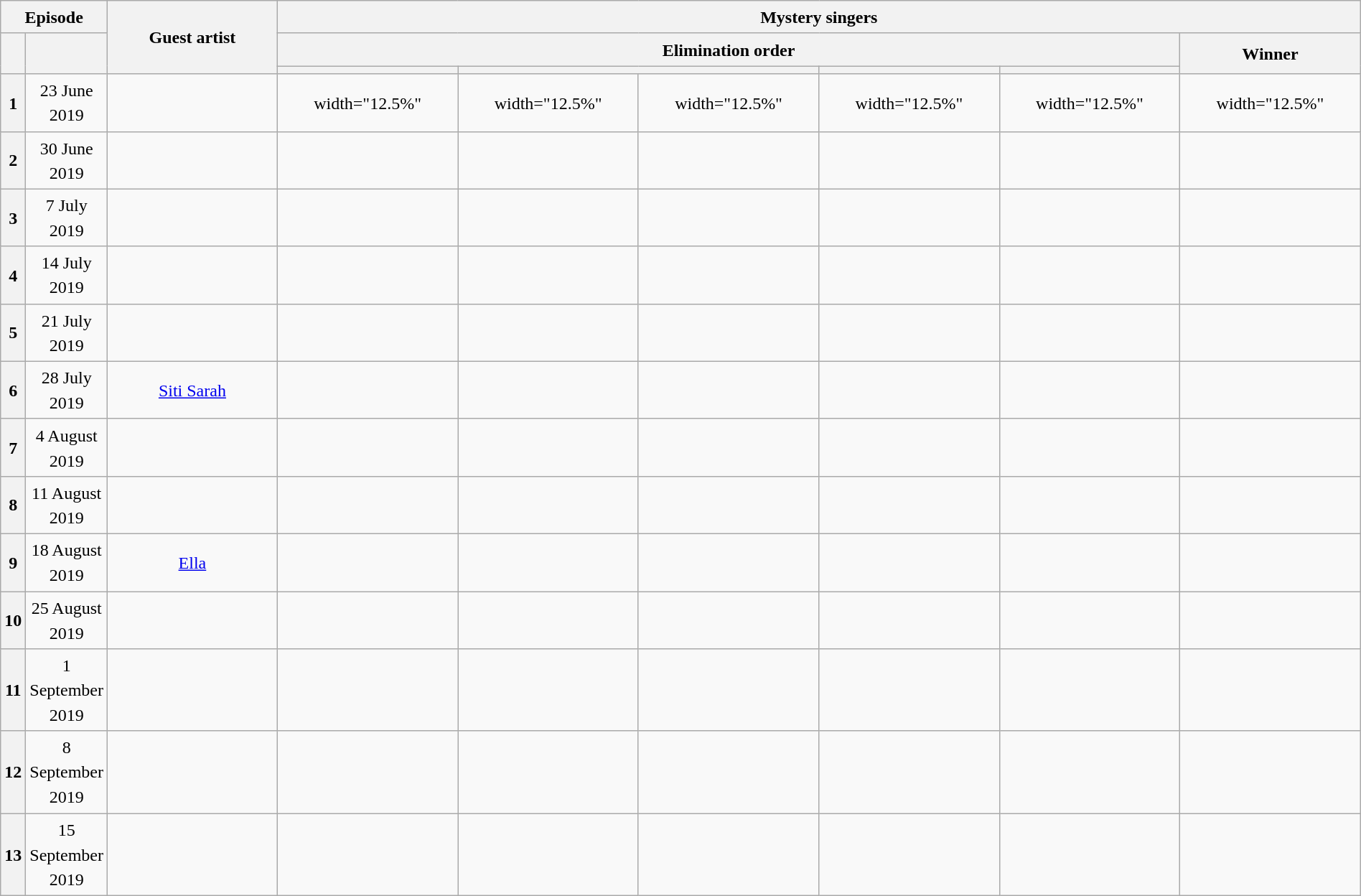<table class="wikitable plainrowheaders mw-collapsible" style="text-align:center; line-height:23px; width:100%;">
<tr>
<th colspan="2" width="1%">Episode</th>
<th rowspan="3" width="12.5%">Guest artist</th>
<th colspan="6">Mystery singers<br></th>
</tr>
<tr>
<th rowspan="2"></th>
<th rowspan="2"></th>
<th colspan="5">Elimination order</th>
<th rowspan="2">Winner</th>
</tr>
<tr>
<th></th>
<th colspan="2"></th>
<th></th>
<th></th>
</tr>
<tr>
<th>1</th>
<td>23 June 2019</td>
<td></td>
<td>width="12.5%" </td>
<td>width="12.5%" </td>
<td>width="12.5%" </td>
<td>width="12.5%" </td>
<td>width="12.5%" </td>
<td>width="12.5%" </td>
</tr>
<tr>
<th>2</th>
<td>30 June 2019</td>
<td><br></td>
<td></td>
<td></td>
<td></td>
<td></td>
<td></td>
<td></td>
</tr>
<tr>
<th>3</th>
<td>7 July 2019</td>
<td><br></td>
<td></td>
<td></td>
<td></td>
<td></td>
<td></td>
<td></td>
</tr>
<tr>
<th>4</th>
<td>14 July 2019</td>
<td></td>
<td></td>
<td></td>
<td></td>
<td></td>
<td></td>
<td></td>
</tr>
<tr>
<th>5</th>
<td>21 July 2019</td>
<td></td>
<td></td>
<td></td>
<td></td>
<td></td>
<td></td>
<td></td>
</tr>
<tr>
<th>6</th>
<td>28 July 2019</td>
<td><a href='#'>Siti Sarah</a></td>
<td></td>
<td></td>
<td></td>
<td></td>
<td></td>
<td></td>
</tr>
<tr>
<th>7</th>
<td>4 August 2019</td>
<td><br></td>
<td></td>
<td></td>
<td></td>
<td></td>
<td></td>
<td></td>
</tr>
<tr>
<th>8</th>
<td>11 August 2019</td>
<td></td>
<td></td>
<td></td>
<td></td>
<td></td>
<td></td>
<td></td>
</tr>
<tr>
<th>9</th>
<td>18 August 2019</td>
<td><a href='#'>Ella</a></td>
<td></td>
<td></td>
<td></td>
<td></td>
<td></td>
<td></td>
</tr>
<tr>
<th>10</th>
<td>25 August 2019</td>
<td><br></td>
<td></td>
<td></td>
<td></td>
<td></td>
<td></td>
<td></td>
</tr>
<tr>
<th>11</th>
<td>1 September 2019</td>
<td><br></td>
<td></td>
<td></td>
<td></td>
<td></td>
<td></td>
<td></td>
</tr>
<tr>
<th>12</th>
<td>8 September 2019</td>
<td></td>
<td></td>
<td></td>
<td></td>
<td></td>
<td></td>
<td></td>
</tr>
<tr>
<th>13</th>
<td>15 September 2019</td>
<td></td>
<td></td>
<td></td>
<td></td>
<td></td>
<td></td>
<td></td>
</tr>
</table>
